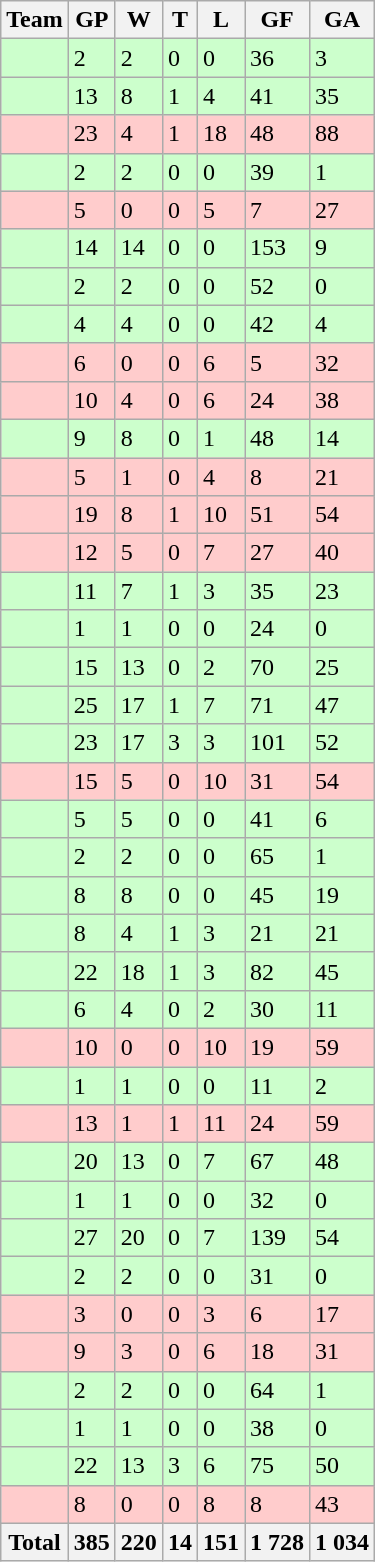<table class="wikitable sortable">
<tr>
<th>Team</th>
<th>GP</th>
<th>W</th>
<th>T</th>
<th>L</th>
<th>GF</th>
<th>GA</th>
</tr>
<tr bgcolor=#CCFFCC>
<td></td>
<td>2</td>
<td>2</td>
<td>0</td>
<td>0</td>
<td>36</td>
<td>3</td>
</tr>
<tr bgcolor=#CCFFCC>
<td></td>
<td>13</td>
<td>8</td>
<td>1</td>
<td>4</td>
<td>41</td>
<td>35</td>
</tr>
<tr bgcolor=#FFCCCC>
<td></td>
<td>23</td>
<td>4</td>
<td>1</td>
<td>18</td>
<td>48</td>
<td>88</td>
</tr>
<tr bgcolor=#CCFFCC>
<td></td>
<td>2</td>
<td>2</td>
<td>0</td>
<td>0</td>
<td>39</td>
<td>1</td>
</tr>
<tr bgcolor=#FFCCCC>
<td></td>
<td>5</td>
<td>0</td>
<td>0</td>
<td>5</td>
<td>7</td>
<td>27</td>
</tr>
<tr bgcolor=#CCFFCC>
<td></td>
<td>14</td>
<td>14</td>
<td>0</td>
<td>0</td>
<td>153</td>
<td>9</td>
</tr>
<tr bgcolor=#CCFFCC>
<td></td>
<td>2</td>
<td>2</td>
<td>0</td>
<td>0</td>
<td>52</td>
<td>0</td>
</tr>
<tr bgcolor=#CCFFCC>
<td></td>
<td>4</td>
<td>4</td>
<td>0</td>
<td>0</td>
<td>42</td>
<td>4</td>
</tr>
<tr bgcolor=#FFCCCC>
<td></td>
<td>6</td>
<td>0</td>
<td>0</td>
<td>6</td>
<td>5</td>
<td>32</td>
</tr>
<tr bgcolor=#FFCCCC>
<td></td>
<td>10</td>
<td>4</td>
<td>0</td>
<td>6</td>
<td>24</td>
<td>38</td>
</tr>
<tr bgcolor=#CCFFCC>
<td></td>
<td>9</td>
<td>8</td>
<td>0</td>
<td>1</td>
<td>48</td>
<td>14</td>
</tr>
<tr bgcolor=#FFCCCC>
<td></td>
<td>5</td>
<td>1</td>
<td>0</td>
<td>4</td>
<td>8</td>
<td>21</td>
</tr>
<tr bgcolor=#FFCCCC>
<td></td>
<td>19</td>
<td>8</td>
<td>1</td>
<td>10</td>
<td>51</td>
<td>54</td>
</tr>
<tr bgcolor=#FFCCCC>
<td></td>
<td>12</td>
<td>5</td>
<td>0</td>
<td>7</td>
<td>27</td>
<td>40</td>
</tr>
<tr bgcolor=#CCFFCC>
<td></td>
<td>11</td>
<td>7</td>
<td>1</td>
<td>3</td>
<td>35</td>
<td>23</td>
</tr>
<tr bgcolor=#CCFFCC>
<td></td>
<td>1</td>
<td>1</td>
<td>0</td>
<td>0</td>
<td>24</td>
<td>0</td>
</tr>
<tr bgcolor=#CCFFCC>
<td></td>
<td>15</td>
<td>13</td>
<td>0</td>
<td>2</td>
<td>70</td>
<td>25</td>
</tr>
<tr bgcolor=#CCFFCC>
<td></td>
<td>25</td>
<td>17</td>
<td>1</td>
<td>7</td>
<td>71</td>
<td>47</td>
</tr>
<tr bgcolor=#CCFFCC>
<td></td>
<td>23</td>
<td>17</td>
<td>3</td>
<td>3</td>
<td>101</td>
<td>52</td>
</tr>
<tr bgcolor=#FFCCCC>
<td></td>
<td>15</td>
<td>5</td>
<td>0</td>
<td>10</td>
<td>31</td>
<td>54</td>
</tr>
<tr bgcolor=#CCFFCC>
<td></td>
<td>5</td>
<td>5</td>
<td>0</td>
<td>0</td>
<td>41</td>
<td>6</td>
</tr>
<tr bgcolor=#CCFFCC>
<td></td>
<td>2</td>
<td>2</td>
<td>0</td>
<td>0</td>
<td>65</td>
<td>1</td>
</tr>
<tr bgcolor=#CCFFCC>
<td></td>
<td>8</td>
<td>8</td>
<td>0</td>
<td>0</td>
<td>45</td>
<td>19</td>
</tr>
<tr bgcolor=#CCFFCC>
<td></td>
<td>8</td>
<td>4</td>
<td>1</td>
<td>3</td>
<td>21</td>
<td>21</td>
</tr>
<tr bgcolor=#CCFFCC>
<td></td>
<td>22</td>
<td>18</td>
<td>1</td>
<td>3</td>
<td>82</td>
<td>45</td>
</tr>
<tr bgcolor=#CCFFCC>
<td></td>
<td>6</td>
<td>4</td>
<td>0</td>
<td>2</td>
<td>30</td>
<td>11</td>
</tr>
<tr bgcolor=#FFCCCC>
<td></td>
<td>10</td>
<td>0</td>
<td>0</td>
<td>10</td>
<td>19</td>
<td>59</td>
</tr>
<tr bgcolor=#CCFFCC>
<td></td>
<td>1</td>
<td>1</td>
<td>0</td>
<td>0</td>
<td>11</td>
<td>2</td>
</tr>
<tr bgcolor=#FFCCCC>
<td></td>
<td>13</td>
<td>1</td>
<td>1</td>
<td>11</td>
<td>24</td>
<td>59</td>
</tr>
<tr bgcolor=#CCFFCC>
<td></td>
<td>20</td>
<td>13</td>
<td>0</td>
<td>7</td>
<td>67</td>
<td>48</td>
</tr>
<tr bgcolor=#CCFFCC>
<td></td>
<td>1</td>
<td>1</td>
<td>0</td>
<td>0</td>
<td>32</td>
<td>0</td>
</tr>
<tr bgcolor=#CCFFCC>
<td></td>
<td>27</td>
<td>20</td>
<td>0</td>
<td>7</td>
<td>139</td>
<td>54</td>
</tr>
<tr bgcolor=#CCFFCC>
<td></td>
<td>2</td>
<td>2</td>
<td>0</td>
<td>0</td>
<td>31</td>
<td>0</td>
</tr>
<tr bgcolor=#FFCCCC>
<td></td>
<td>3</td>
<td>0</td>
<td>0</td>
<td>3</td>
<td>6</td>
<td>17</td>
</tr>
<tr bgcolor=#FFCCCC>
<td></td>
<td>9</td>
<td>3</td>
<td>0</td>
<td>6</td>
<td>18</td>
<td>31</td>
</tr>
<tr bgcolor=#CCFFCC>
<td></td>
<td>2</td>
<td>2</td>
<td>0</td>
<td>0</td>
<td>64</td>
<td>1</td>
</tr>
<tr bgcolor=#CCFFCC>
<td></td>
<td>1</td>
<td>1</td>
<td>0</td>
<td>0</td>
<td>38</td>
<td>0</td>
</tr>
<tr bgcolor=#CCFFCC>
<td></td>
<td>22</td>
<td>13</td>
<td>3</td>
<td>6</td>
<td>75</td>
<td>50</td>
</tr>
<tr bgcolor=#FFCCCC>
<td></td>
<td>8</td>
<td>0</td>
<td>0</td>
<td>8</td>
<td>8</td>
<td>43</td>
</tr>
<tr>
<th>Total</th>
<th>385</th>
<th>220</th>
<th>14</th>
<th>151</th>
<th>1 728</th>
<th>1 034</th>
</tr>
</table>
